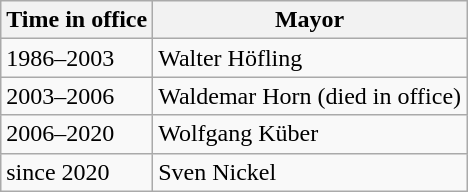<table class="wikitable">
<tr>
<th>Time in office</th>
<th>Mayor</th>
</tr>
<tr>
<td>1986–2003</td>
<td>Walter Höfling</td>
</tr>
<tr>
<td>2003–2006</td>
<td>Waldemar Horn (died in office)</td>
</tr>
<tr>
<td>2006–2020</td>
<td>Wolfgang Küber</td>
</tr>
<tr>
<td>since 2020</td>
<td>Sven Nickel</td>
</tr>
</table>
